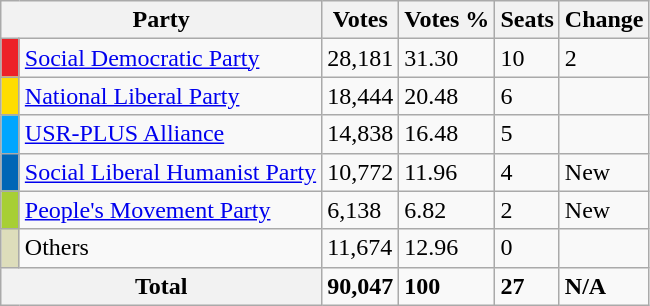<table class="wikitable">
<tr>
<th colspan="2">Party</th>
<th>Votes</th>
<th>Votes %</th>
<th>Seats</th>
<th>Change</th>
</tr>
<tr>
<td style="background:#ed2128;" width="5"></td>
<td><a href='#'>Social Democratic Party</a></td>
<td>28,181</td>
<td>31.30</td>
<td>10</td>
<td>2</td>
</tr>
<tr>
<td style="background:#ffdd00;" width="5"></td>
<td><a href='#'>National Liberal Party</a></td>
<td>18,444</td>
<td>20.48</td>
<td>6</td>
<td></td>
</tr>
<tr>
<td style="background:#00a6ff;" width="5"></td>
<td><a href='#'>USR-PLUS Alliance</a></td>
<td>14,838</td>
<td>16.48</td>
<td>5</td>
<td></td>
</tr>
<tr>
<td style="background:#0066B6;" width="5"></td>
<td><a href='#'>Social Liberal Humanist Party</a></td>
<td>10,772</td>
<td>11.96</td>
<td>4</td>
<td>New</td>
</tr>
<tr>
<td style="background:#a7cf35;" width="5"></td>
<td><a href='#'>People's Movement Party</a></td>
<td>6,138</td>
<td>6.82</td>
<td>2</td>
<td>New</td>
</tr>
<tr>
<td style="background:#ddddbb;" width="5"></td>
<td>Others</td>
<td>11,674</td>
<td>12.96</td>
<td>0</td>
<td></td>
</tr>
<tr>
<th colspan="2">Total</th>
<td><strong>90,047</strong></td>
<td><strong>100</strong></td>
<td><strong>27</strong></td>
<td><strong>N/A</strong></td>
</tr>
</table>
